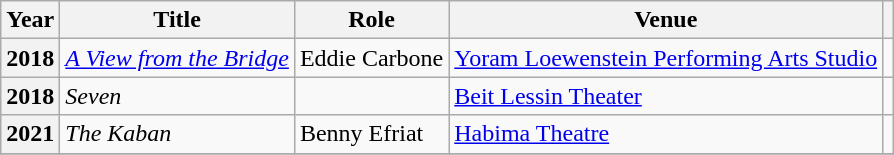<table class="wikitable plainrowheaders sortable">
<tr>
<th scope="col">Year</th>
<th scope="col">Title</th>
<th scope="col">Role</th>
<th scope="col">Venue</th>
<th scope="col" class="unsortable"></th>
</tr>
<tr>
<th scope="row">2018</th>
<td><em><a href='#'>A View from the Bridge</a></em></td>
<td>Eddie Carbone</td>
<td><a href='#'>Yoram Loewenstein Performing Arts Studio</a></td>
<td style="text-align:center;"></td>
</tr>
<tr>
<th scope="row">2018</th>
<td><em>Seven</em></td>
<td></td>
<td><a href='#'>Beit Lessin Theater</a></td>
<td style="text-align:center;"></td>
</tr>
<tr>
<th scope="row">2021</th>
<td><em>The Kaban</em></td>
<td>Benny Efriat</td>
<td><a href='#'>Habima Theatre</a></td>
<td style="text-align:center;"></td>
</tr>
<tr>
</tr>
</table>
